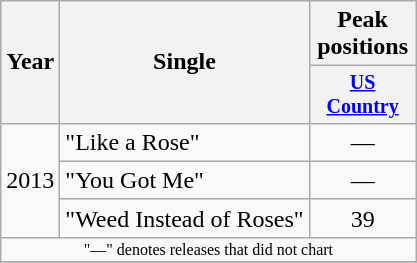<table class="wikitable" style="text-align:center;">
<tr>
<th rowspan="2">Year</th>
<th rowspan="2">Single</th>
<th>Peak positions</th>
</tr>
<tr style="font-size:smaller;">
<th width="65"><a href='#'>US Country</a></th>
</tr>
<tr>
<td rowspan="3">2013</td>
<td align="left">"Like a Rose"</td>
<td>—</td>
</tr>
<tr>
<td align="left">"You Got Me"</td>
<td>—</td>
</tr>
<tr>
<td align="left">"Weed Instead of Roses"</td>
<td>39</td>
</tr>
<tr>
<td colspan="3" style="font-size:8pt">"—" denotes releases that did not chart</td>
</tr>
<tr>
</tr>
</table>
